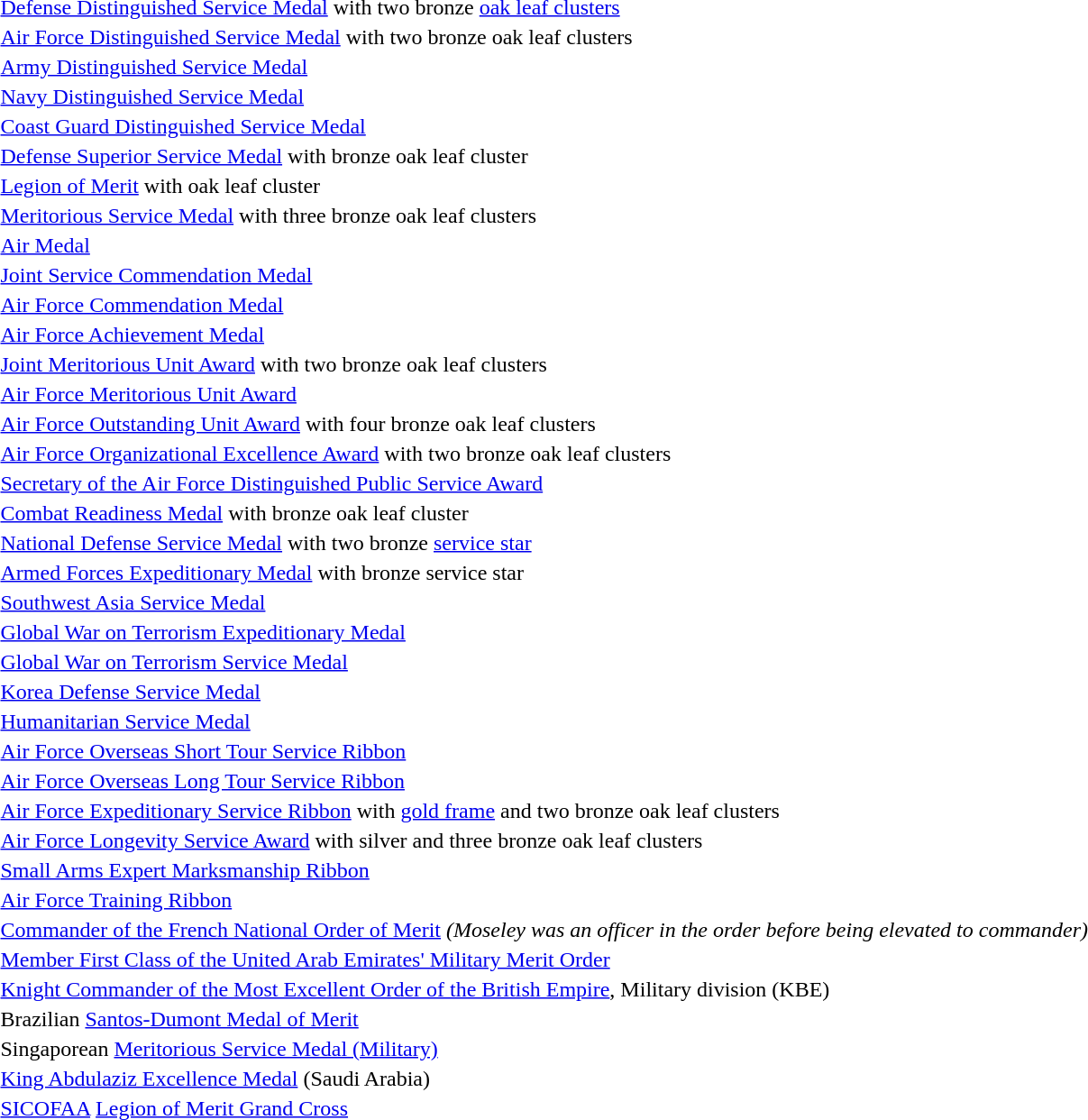<table>
<tr>
<td></td>
<td><a href='#'>Defense Distinguished Service Medal</a> with two bronze <a href='#'>oak leaf clusters</a></td>
</tr>
<tr>
<td></td>
<td><a href='#'>Air Force Distinguished Service Medal</a> with two bronze oak leaf clusters</td>
</tr>
<tr>
<td></td>
<td><a href='#'>Army Distinguished Service Medal</a></td>
</tr>
<tr>
<td></td>
<td><a href='#'>Navy Distinguished Service Medal</a></td>
</tr>
<tr>
<td></td>
<td><a href='#'>Coast Guard Distinguished Service Medal</a></td>
</tr>
<tr>
<td></td>
<td><a href='#'>Defense Superior Service Medal</a> with bronze oak leaf cluster</td>
</tr>
<tr>
<td></td>
<td><a href='#'>Legion of Merit</a> with oak leaf cluster</td>
</tr>
<tr>
<td></td>
<td><a href='#'>Meritorious Service Medal</a> with three bronze oak leaf clusters</td>
</tr>
<tr>
<td></td>
<td><a href='#'>Air Medal</a></td>
</tr>
<tr>
<td></td>
<td><a href='#'>Joint Service Commendation Medal</a></td>
</tr>
<tr>
<td></td>
<td><a href='#'>Air Force Commendation Medal</a></td>
</tr>
<tr>
<td></td>
<td><a href='#'>Air Force Achievement Medal</a></td>
</tr>
<tr>
<td></td>
<td><a href='#'>Joint Meritorious Unit Award</a> with two bronze oak leaf clusters</td>
</tr>
<tr>
<td></td>
<td><a href='#'>Air Force Meritorious Unit Award</a></td>
</tr>
<tr>
<td></td>
<td><a href='#'>Air Force Outstanding Unit Award</a> with four bronze oak leaf clusters</td>
</tr>
<tr>
<td></td>
<td><a href='#'>Air Force Organizational Excellence Award</a> with two bronze oak leaf clusters</td>
</tr>
<tr>
<td></td>
<td><a href='#'>Secretary of the Air Force Distinguished Public Service Award</a></td>
</tr>
<tr>
<td></td>
<td><a href='#'>Combat Readiness Medal</a> with bronze oak leaf cluster</td>
</tr>
<tr>
<td></td>
<td><a href='#'>National Defense Service Medal</a> with two bronze <a href='#'>service star</a></td>
</tr>
<tr>
<td></td>
<td><a href='#'>Armed Forces Expeditionary Medal</a> with bronze service star</td>
</tr>
<tr>
<td></td>
<td><a href='#'>Southwest Asia Service Medal</a></td>
</tr>
<tr>
<td></td>
<td><a href='#'>Global War on Terrorism Expeditionary Medal</a></td>
</tr>
<tr>
<td></td>
<td><a href='#'>Global War on Terrorism Service Medal</a></td>
</tr>
<tr>
<td></td>
<td><a href='#'>Korea Defense Service Medal</a></td>
</tr>
<tr>
<td></td>
<td><a href='#'>Humanitarian Service Medal</a></td>
</tr>
<tr>
<td></td>
<td><a href='#'>Air Force Overseas Short Tour Service Ribbon</a></td>
</tr>
<tr>
<td></td>
<td><a href='#'>Air Force Overseas Long Tour Service Ribbon</a></td>
</tr>
<tr>
<td></td>
<td><a href='#'>Air Force Expeditionary Service Ribbon</a> with <a href='#'>gold frame</a> and two bronze oak leaf clusters</td>
</tr>
<tr>
<td></td>
<td><a href='#'>Air Force Longevity Service Award</a> with silver and three bronze oak leaf clusters</td>
</tr>
<tr>
<td></td>
<td><a href='#'>Small Arms Expert Marksmanship Ribbon</a></td>
</tr>
<tr>
<td></td>
<td><a href='#'>Air Force Training Ribbon</a></td>
</tr>
<tr>
<td></td>
<td><a href='#'>Commander of the French National Order of Merit</a> <em>(Moseley was an officer in the order before being elevated to commander)</em></td>
</tr>
<tr>
<td></td>
<td><a href='#'>Member First Class of the United Arab Emirates' Military Merit Order</a></td>
</tr>
<tr>
<td></td>
<td><a href='#'>Knight Commander of the Most Excellent Order of the British Empire</a>, Military division (KBE)</td>
</tr>
<tr>
<td></td>
<td>Brazilian <a href='#'>Santos-Dumont Medal of Merit</a></td>
</tr>
<tr>
<td></td>
<td>Singaporean <a href='#'>Meritorious Service Medal (Military)</a></td>
</tr>
<tr>
<td></td>
<td><a href='#'>King Abdulaziz Excellence Medal</a> (Saudi Arabia)</td>
</tr>
<tr>
<td></td>
<td><a href='#'>SICOFAA</a> <a href='#'>Legion of Merit Grand Cross</a></td>
</tr>
</table>
